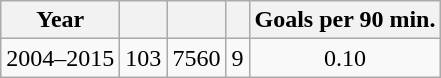<table class="wikitable" style="text-align:center">
<tr>
<th>Year</th>
<th></th>
<th></th>
<th></th>
<th>Goals per 90 min.</th>
</tr>
<tr>
<td>2004–2015</td>
<td>103</td>
<td>7560</td>
<td>9</td>
<td>0.10</td>
</tr>
</table>
